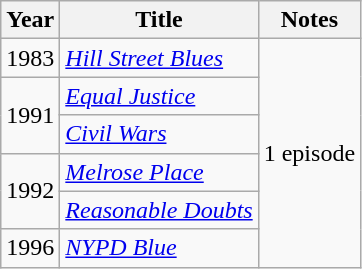<table class="wikitable">
<tr>
<th>Year</th>
<th>Title</th>
<th>Notes</th>
</tr>
<tr>
<td>1983</td>
<td><em><a href='#'>Hill Street Blues</a></em></td>
<td rowspan=6>1 episode</td>
</tr>
<tr>
<td rowspan=2>1991</td>
<td><em><a href='#'>Equal Justice</a></em></td>
</tr>
<tr>
<td><em><a href='#'>Civil Wars</a></em></td>
</tr>
<tr>
<td rowspan=2>1992</td>
<td><em><a href='#'>Melrose Place</a></em></td>
</tr>
<tr>
<td><em><a href='#'>Reasonable Doubts</a></em></td>
</tr>
<tr>
<td>1996</td>
<td><em><a href='#'>NYPD Blue</a></em></td>
</tr>
</table>
